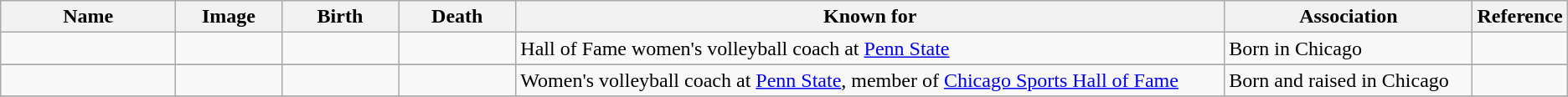<table class="wikitable sortable">
<tr>
<th scope="col" width="140">Name</th>
<th scope="col" width="80" class="unsortable">Image</th>
<th scope="col" width="90">Birth</th>
<th scope="col" width="90">Death</th>
<th scope="col" width="600" class="unsortable">Known for</th>
<th scope="col" width="200" class="unsortable">Association</th>
<th scope="col" width="30" class="unsortable">Reference</th>
</tr>
<tr>
<td></td>
<td></td>
<td align=right></td>
<td></td>
<td>Hall of Fame women's volleyball coach at <a href='#'>Penn State</a></td>
<td>Born in Chicago</td>
<td align="center"></td>
</tr>
<tr>
</tr>
<tr>
<td></td>
<td></td>
<td align=right></td>
<td></td>
<td>Women's volleyball coach at <a href='#'>Penn State</a>, member of <a href='#'>Chicago Sports Hall of Fame</a></td>
<td>Born and raised in Chicago</td>
<td align="center"></td>
</tr>
<tr>
</tr>
</table>
